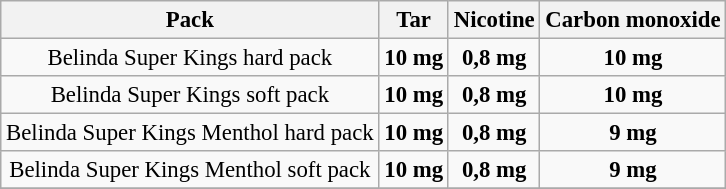<table class="wikitable" style="font-size: 95%;text-align:center">
<tr>
<th>Pack</th>
<th>Tar</th>
<th>Nicotine</th>
<th>Carbon monoxide</th>
</tr>
<tr>
<td>Belinda Super Kings hard pack</td>
<td><strong>10 mg</strong></td>
<td><strong>0,8 mg</strong></td>
<td><strong>10 mg</strong></td>
</tr>
<tr>
<td>Belinda Super Kings soft pack</td>
<td><strong>10 mg</strong></td>
<td><strong>0,8 mg</strong></td>
<td><strong>10 mg</strong></td>
</tr>
<tr>
<td>Belinda Super Kings Menthol hard pack</td>
<td><strong>10 mg</strong></td>
<td><strong>0,8 mg</strong></td>
<td><strong>9 mg</strong></td>
</tr>
<tr>
<td>Belinda Super Kings Menthol soft pack</td>
<td><strong>10 mg</strong></td>
<td><strong>0,8 mg</strong></td>
<td><strong>9 mg</strong></td>
</tr>
<tr>
</tr>
</table>
